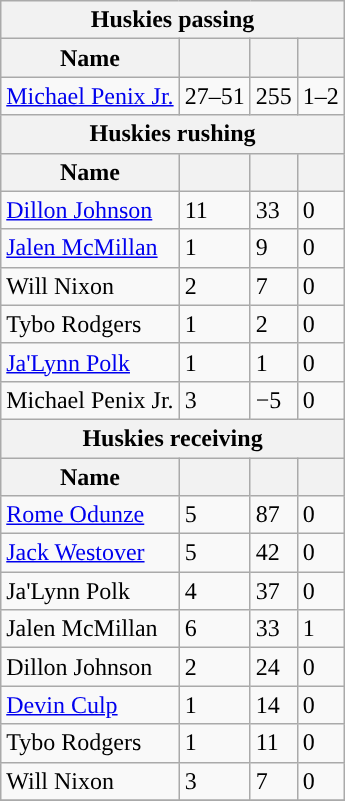<table class="wikitable plainrowheaders">
<tr>
<th colspan="6">Huskies passing</th>
</tr>
<tr>
<th scope="col">Name</th>
<th scope="col"></th>
<th scope="col"></th>
<th scope="col"></th>
</tr>
<tr>
<td><a href='#'>Michael Penix Jr.</a></td>
<td>27–51</td>
<td>255</td>
<td>1–2</td>
</tr>
<tr>
<th colspan="6">Huskies rushing</th>
</tr>
<tr>
<th scope="col">Name</th>
<th scope="col"></th>
<th scope="col"></th>
<th scope="col"></th>
</tr>
<tr>
<td><a href='#'>Dillon Johnson</a></td>
<td>11</td>
<td>33</td>
<td>0</td>
</tr>
<tr>
<td><a href='#'>Jalen McMillan</a></td>
<td>1</td>
<td>9</td>
<td>0</td>
</tr>
<tr>
<td>Will Nixon</td>
<td>2</td>
<td>7</td>
<td>0</td>
</tr>
<tr>
<td>Tybo Rodgers</td>
<td>1</td>
<td>2</td>
<td>0</td>
</tr>
<tr>
<td><a href='#'>Ja'Lynn Polk</a></td>
<td>1</td>
<td>1</td>
<td>0</td>
</tr>
<tr>
<td>Michael Penix Jr.</td>
<td>3</td>
<td>−5</td>
<td>0</td>
</tr>
<tr>
<th colspan="6">Huskies receiving</th>
</tr>
<tr>
<th scope="col">Name</th>
<th scope="col"></th>
<th scope="col"></th>
<th scope="col"></th>
</tr>
<tr>
<td><a href='#'>Rome Odunze</a></td>
<td>5</td>
<td>87</td>
<td>0</td>
</tr>
<tr>
<td><a href='#'>Jack Westover</a></td>
<td>5</td>
<td>42</td>
<td>0</td>
</tr>
<tr>
<td>Ja'Lynn Polk</td>
<td>4</td>
<td>37</td>
<td>0</td>
</tr>
<tr>
<td>Jalen McMillan</td>
<td>6</td>
<td>33</td>
<td>1</td>
</tr>
<tr>
<td>Dillon Johnson</td>
<td>2</td>
<td>24</td>
<td>0</td>
</tr>
<tr>
<td><a href='#'>Devin Culp</a></td>
<td>1</td>
<td>14</td>
<td>0</td>
</tr>
<tr>
<td>Tybo Rodgers</td>
<td>1</td>
<td>11</td>
<td>0</td>
</tr>
<tr>
<td>Will Nixon</td>
<td>3</td>
<td>7</td>
<td>0</td>
</tr>
<tr>
</tr>
</table>
